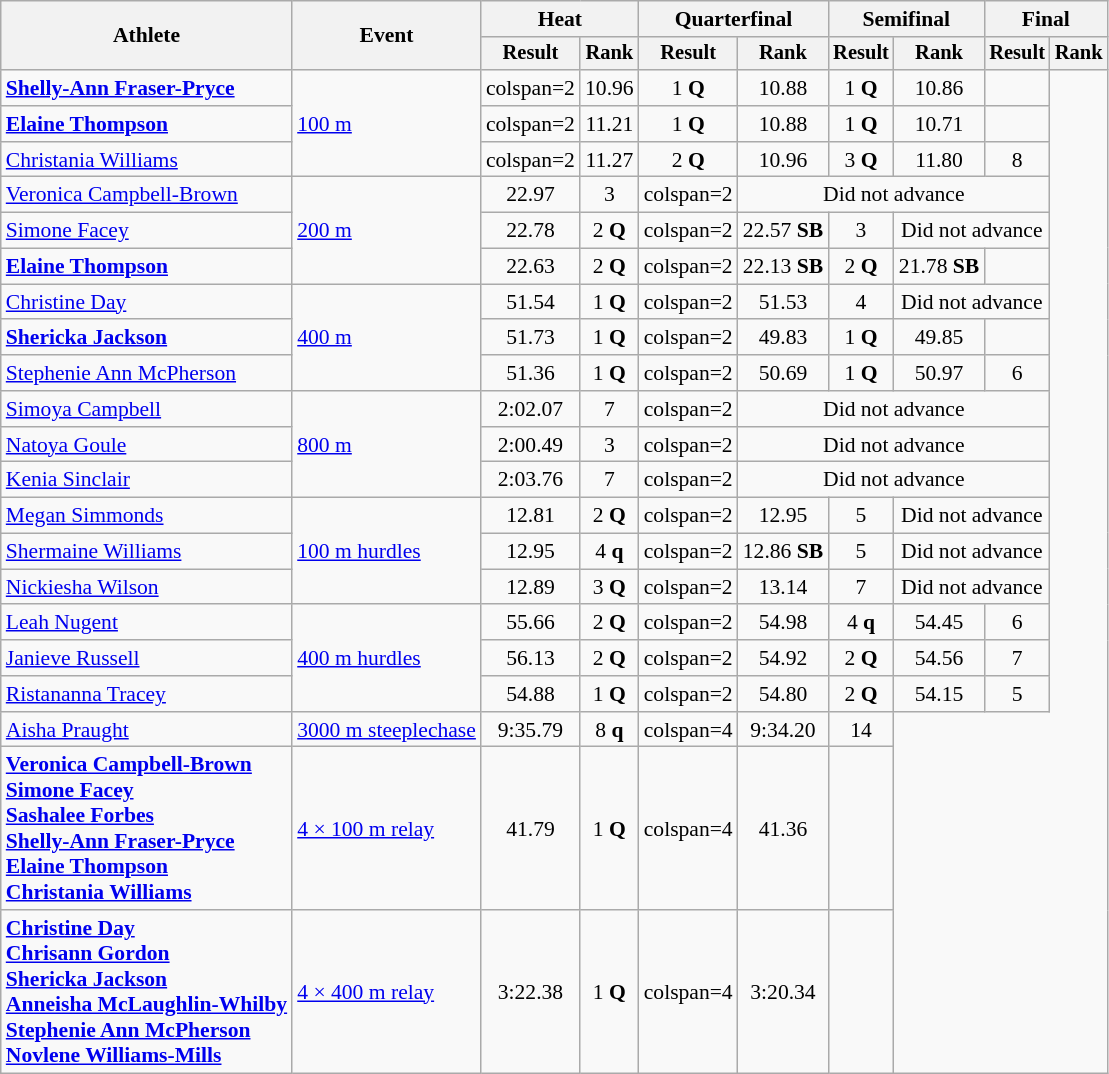<table class="wikitable" style="font-size:90%">
<tr>
<th rowspan="2">Athlete</th>
<th rowspan="2">Event</th>
<th colspan="2">Heat</th>
<th colspan="2">Quarterfinal</th>
<th colspan="2">Semifinal</th>
<th colspan="2">Final</th>
</tr>
<tr style="font-size:95%">
<th>Result</th>
<th>Rank</th>
<th>Result</th>
<th>Rank</th>
<th>Result</th>
<th>Rank</th>
<th>Result</th>
<th>Rank</th>
</tr>
<tr align=center>
<td align=left><strong><a href='#'>Shelly-Ann Fraser-Pryce</a></strong></td>
<td align=left rowspan=3><a href='#'>100 m</a></td>
<td>colspan=2 </td>
<td>10.96</td>
<td>1 <strong>Q</strong></td>
<td>10.88</td>
<td>1 <strong>Q</strong></td>
<td>10.86</td>
<td></td>
</tr>
<tr align=center>
<td align=left><strong><a href='#'>Elaine Thompson</a></strong></td>
<td>colspan=2 </td>
<td>11.21</td>
<td>1 <strong>Q</strong></td>
<td>10.88</td>
<td>1 <strong>Q</strong></td>
<td>10.71</td>
<td></td>
</tr>
<tr align=center>
<td align=left><a href='#'>Christania Williams</a></td>
<td>colspan=2 </td>
<td>11.27</td>
<td>2 <strong>Q</strong></td>
<td>10.96</td>
<td>3 <strong>Q</strong></td>
<td>11.80</td>
<td>8</td>
</tr>
<tr align=center>
<td align=left><a href='#'>Veronica Campbell-Brown</a></td>
<td align=left rowspan=3><a href='#'>200 m</a></td>
<td>22.97</td>
<td>3</td>
<td>colspan=2 </td>
<td colspan=4>Did not advance</td>
</tr>
<tr align=center>
<td align=left><a href='#'>Simone Facey</a></td>
<td>22.78</td>
<td>2 <strong>Q</strong></td>
<td>colspan=2 </td>
<td>22.57 <strong>SB</strong></td>
<td>3</td>
<td colspan=2>Did not advance</td>
</tr>
<tr align=center>
<td align=left><strong><a href='#'>Elaine Thompson</a></strong></td>
<td>22.63</td>
<td>2 <strong>Q</strong></td>
<td>colspan=2 </td>
<td>22.13 <strong>SB</strong></td>
<td>2 <strong>Q</strong></td>
<td>21.78 <strong>SB</strong></td>
<td></td>
</tr>
<tr align=center>
<td align=left><a href='#'>Christine Day</a></td>
<td align=left rowspan=3><a href='#'>400 m</a></td>
<td>51.54</td>
<td>1 <strong>Q</strong></td>
<td>colspan=2 </td>
<td>51.53</td>
<td>4</td>
<td colspan=2>Did not advance</td>
</tr>
<tr align=center>
<td align=left><strong><a href='#'>Shericka Jackson</a></strong></td>
<td>51.73</td>
<td>1 <strong>Q</strong></td>
<td>colspan=2 </td>
<td>49.83</td>
<td>1 <strong>Q</strong></td>
<td>49.85</td>
<td></td>
</tr>
<tr align=center>
<td align=left><a href='#'>Stephenie Ann McPherson</a></td>
<td>51.36</td>
<td>1 <strong>Q</strong></td>
<td>colspan=2 </td>
<td>50.69</td>
<td>1 <strong>Q</strong></td>
<td>50.97</td>
<td>6</td>
</tr>
<tr align=center>
<td align=left><a href='#'>Simoya Campbell</a></td>
<td align=left rowspan=3><a href='#'>800 m</a></td>
<td>2:02.07</td>
<td>7</td>
<td>colspan=2 </td>
<td colspan=4>Did not advance</td>
</tr>
<tr align=center>
<td align=left><a href='#'>Natoya Goule</a></td>
<td>2:00.49</td>
<td>3</td>
<td>colspan=2 </td>
<td colspan=4>Did not advance</td>
</tr>
<tr align=center>
<td align=left><a href='#'>Kenia Sinclair</a></td>
<td>2:03.76</td>
<td>7</td>
<td>colspan=2 </td>
<td colspan=4>Did not advance</td>
</tr>
<tr align=center>
<td align=left><a href='#'>Megan Simmonds</a></td>
<td align=left rowspan=3><a href='#'>100 m hurdles</a></td>
<td>12.81</td>
<td>2 <strong>Q</strong></td>
<td>colspan=2 </td>
<td>12.95</td>
<td>5</td>
<td colspan=2>Did not advance</td>
</tr>
<tr align=center>
<td align=left><a href='#'>Shermaine Williams</a></td>
<td>12.95</td>
<td>4 <strong>q</strong></td>
<td>colspan=2 </td>
<td>12.86 <strong>SB</strong></td>
<td>5</td>
<td colspan=2>Did not advance</td>
</tr>
<tr align=center>
<td align=left><a href='#'>Nickiesha Wilson</a></td>
<td>12.89</td>
<td>3 <strong>Q</strong></td>
<td>colspan=2 </td>
<td>13.14</td>
<td>7</td>
<td colspan=2>Did not advance</td>
</tr>
<tr align=center>
<td align=left><a href='#'>Leah Nugent</a></td>
<td align=left rowspan=3><a href='#'>400 m hurdles</a></td>
<td>55.66</td>
<td>2 <strong>Q</strong></td>
<td>colspan=2 </td>
<td>54.98</td>
<td>4 <strong>q</strong></td>
<td>54.45</td>
<td>6</td>
</tr>
<tr align=center>
<td align=left><a href='#'>Janieve Russell</a></td>
<td>56.13</td>
<td>2 <strong>Q</strong></td>
<td>colspan=2 </td>
<td>54.92</td>
<td>2 <strong>Q</strong></td>
<td>54.56</td>
<td>7</td>
</tr>
<tr align=center>
<td align=left><a href='#'>Ristananna Tracey</a></td>
<td>54.88</td>
<td>1 <strong>Q</strong></td>
<td>colspan=2 </td>
<td>54.80</td>
<td>2 <strong>Q</strong></td>
<td>54.15</td>
<td>5</td>
</tr>
<tr align=center>
<td align=left><a href='#'>Aisha Praught</a></td>
<td align=left><a href='#'>3000 m steeplechase</a></td>
<td>9:35.79</td>
<td>8 <strong>q</strong></td>
<td>colspan=4 </td>
<td>9:34.20</td>
<td>14</td>
</tr>
<tr align=center>
<td align=left><strong><a href='#'>Veronica Campbell-Brown</a><br><a href='#'>Simone Facey</a><br><a href='#'>Sashalee Forbes</a><br><a href='#'>Shelly-Ann Fraser-Pryce</a><br><a href='#'>Elaine Thompson</a><br><a href='#'>Christania Williams</a></strong></td>
<td align=left><a href='#'>4 × 100 m relay</a></td>
<td>41.79</td>
<td>1 <strong>Q</strong></td>
<td>colspan=4 </td>
<td>41.36</td>
<td></td>
</tr>
<tr align=center>
<td align=left><strong><a href='#'>Christine Day</a><br><a href='#'>Chrisann Gordon</a><br><a href='#'>Shericka Jackson</a><br><a href='#'>Anneisha McLaughlin-Whilby</a><br><a href='#'>Stephenie Ann McPherson</a><br><a href='#'>Novlene Williams-Mills</a></strong></td>
<td align=left><a href='#'>4 × 400 m relay</a></td>
<td>3:22.38</td>
<td>1 <strong>Q</strong></td>
<td>colspan=4 </td>
<td>3:20.34</td>
<td></td>
</tr>
</table>
